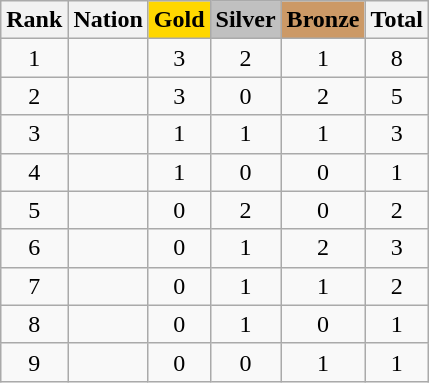<table class="wikitable sortable" style="text-align:center">
<tr>
<th>Rank</th>
<th>Nation</th>
<th style="background-color:gold">Gold</th>
<th style="background-color:silver">Silver</th>
<th style="background-color:#cc9966">Bronze</th>
<th>Total</th>
</tr>
<tr>
<td>1</td>
<td align="left"></td>
<td>3</td>
<td>2</td>
<td>1</td>
<td>8</td>
</tr>
<tr>
<td>2</td>
<td align="left"></td>
<td>3</td>
<td>0</td>
<td>2</td>
<td>5</td>
</tr>
<tr>
<td>3</td>
<td align="left"></td>
<td>1</td>
<td>1</td>
<td>1</td>
<td>3</td>
</tr>
<tr>
<td>4</td>
<td align="left"></td>
<td>1</td>
<td>0</td>
<td>0</td>
<td>1</td>
</tr>
<tr>
<td>5</td>
<td align="left"></td>
<td>0</td>
<td>2</td>
<td>0</td>
<td>2</td>
</tr>
<tr>
<td>6</td>
<td align="left"></td>
<td>0</td>
<td>1</td>
<td>2</td>
<td>3</td>
</tr>
<tr>
<td>7</td>
<td align="left"></td>
<td>0</td>
<td>1</td>
<td>1</td>
<td>2</td>
</tr>
<tr>
<td>8</td>
<td align="left"></td>
<td>0</td>
<td>1</td>
<td>0</td>
<td>1</td>
</tr>
<tr>
<td>9</td>
<td align="left"></td>
<td>0</td>
<td>0</td>
<td>1</td>
<td>1</td>
</tr>
</table>
